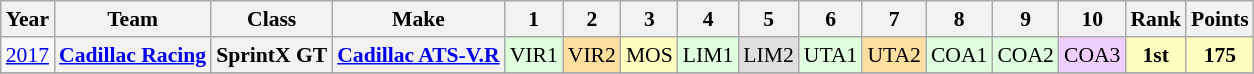<table class="wikitable" style="text-align:center; font-size:90%">
<tr>
<th>Year</th>
<th>Team</th>
<th>Class</th>
<th>Make</th>
<th>1</th>
<th>2</th>
<th>3</th>
<th>4</th>
<th>5</th>
<th>6</th>
<th>7</th>
<th>8</th>
<th>9</th>
<th>10</th>
<th>Rank</th>
<th>Points</th>
</tr>
<tr>
<td><a href='#'>2017</a></td>
<th><a href='#'>Cadillac Racing</a></th>
<th>SprintX GT</th>
<th><a href='#'>Cadillac ATS-V.R</a></th>
<td style="background:#DFFFDF;">VIR1<br></td>
<td style="background:#FFDF9F;">VIR2<br></td>
<td style="background:#FFFFBF;">MOS<br></td>
<td style="background:#DFFFDF;">LIM1<br></td>
<td style="background:#DFDFDF;">LIM2<br></td>
<td style="background:#DFFFDF;">UTA1<br></td>
<td style="background:#FFDF9F;">UTA2<br></td>
<td style="background:#DFFFDF;">COA1<br></td>
<td style="background:#DFFFDF;">COA2<br></td>
<td style="background:#EFCFFF;">COA3<br></td>
<th style="background:#FFFFBF;">1st</th>
<th style="background:#FFFFBF;">175</th>
</tr>
<tr>
</tr>
</table>
